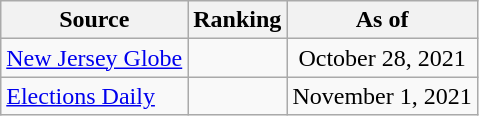<table class="wikitable" style="text-align:center">
<tr>
<th>Source</th>
<th>Ranking</th>
<th>As of</th>
</tr>
<tr>
<td align=left><a href='#'>New Jersey Globe</a></td>
<td></td>
<td>October 28, 2021</td>
</tr>
<tr>
<td align=left><a href='#'>Elections Daily</a></td>
<td></td>
<td>November 1, 2021</td>
</tr>
</table>
